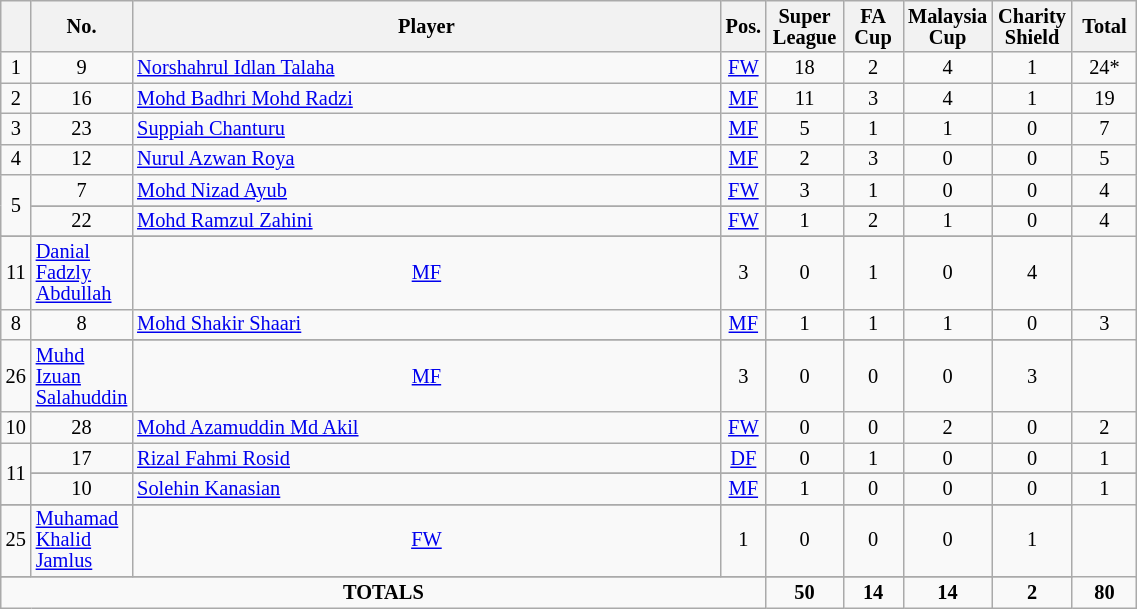<table class="wikitable sortable alternance"  style="font-size:85%; text-align:center; line-height:14px; width:60%;">
<tr>
<th width=10></th>
<th width=10>No.</th>
<th width=1000>Player</th>
<th width=10>Pos.</th>
<th width=50>Super League</th>
<th width=50>FA Cup</th>
<th width=50>Malaysia Cup</th>
<th width=50>Charity Shield</th>
<th width=50>Total</th>
</tr>
<tr>
<td>1</td>
<td>9</td>
<td align=left><a href='#'>Norshahrul Idlan Talaha</a></td>
<td><a href='#'>FW</a></td>
<td>18</td>
<td>2</td>
<td>4</td>
<td>1</td>
<td>24*</td>
</tr>
<tr>
<td>2</td>
<td>16</td>
<td align=left><a href='#'>Mohd Badhri Mohd Radzi</a></td>
<td><a href='#'>MF</a></td>
<td>11</td>
<td>3</td>
<td>4</td>
<td>1</td>
<td>19</td>
</tr>
<tr>
<td>3</td>
<td>23</td>
<td align=left><a href='#'>Suppiah Chanturu</a></td>
<td><a href='#'>MF</a></td>
<td>5</td>
<td>1</td>
<td>1</td>
<td>0</td>
<td>7</td>
</tr>
<tr>
<td>4</td>
<td>12</td>
<td align=left><a href='#'>Nurul Azwan Roya</a></td>
<td><a href='#'>MF</a></td>
<td>2</td>
<td>3</td>
<td>0</td>
<td>0</td>
<td>5</td>
</tr>
<tr>
<td rowspan="3">5</td>
<td>7</td>
<td align=left><a href='#'>Mohd Nizad Ayub</a></td>
<td><a href='#'>FW</a></td>
<td>3</td>
<td>1</td>
<td>0</td>
<td>0</td>
<td>4</td>
</tr>
<tr>
</tr>
<tr>
<td>22</td>
<td align=left><a href='#'>Mohd Ramzul Zahini</a></td>
<td><a href='#'>FW</a></td>
<td>1</td>
<td>2</td>
<td>1</td>
<td>0</td>
<td>4</td>
</tr>
<tr>
</tr>
<tr>
<td>11</td>
<td align=left><a href='#'>Danial Fadzly Abdullah</a></td>
<td><a href='#'>MF</a></td>
<td>3</td>
<td>0</td>
<td>1</td>
<td>0</td>
<td>4</td>
</tr>
<tr>
<td rowspan="2">8</td>
<td>8</td>
<td align=left><a href='#'>Mohd Shakir Shaari</a></td>
<td><a href='#'>MF</a></td>
<td>1</td>
<td>1</td>
<td>1</td>
<td>0</td>
<td>3</td>
</tr>
<tr>
</tr>
<tr>
<td>26</td>
<td align=left><a href='#'>Muhd Izuan Salahuddin</a></td>
<td><a href='#'>MF</a></td>
<td>3</td>
<td>0</td>
<td>0</td>
<td>0</td>
<td>3</td>
</tr>
<tr>
<td>10</td>
<td>28</td>
<td align=left><a href='#'>Mohd Azamuddin Md Akil</a></td>
<td><a href='#'>FW</a></td>
<td>0</td>
<td>0</td>
<td>2</td>
<td>0</td>
<td>2</td>
</tr>
<tr>
<td rowspan="3">11</td>
<td>17</td>
<td align=left><a href='#'>Rizal Fahmi Rosid</a></td>
<td><a href='#'>DF</a></td>
<td>0</td>
<td>1</td>
<td>0</td>
<td>0</td>
<td>1</td>
</tr>
<tr>
</tr>
<tr>
<td>10</td>
<td align=left><a href='#'>Solehin Kanasian</a></td>
<td><a href='#'>MF</a></td>
<td>1</td>
<td>0</td>
<td>0</td>
<td>0</td>
<td>1</td>
</tr>
<tr>
</tr>
<tr>
<td>25</td>
<td align=left><a href='#'>Muhamad Khalid Jamlus</a></td>
<td><a href='#'>FW</a></td>
<td>1</td>
<td>0</td>
<td>0</td>
<td>0</td>
<td>1</td>
</tr>
<tr>
</tr>
<tr>
</tr>
<tr class="sortbottom">
<td colspan=4><strong>TOTALS</strong></td>
<td><strong>50</strong></td>
<td><strong>14</strong></td>
<td><strong>14</strong></td>
<td><strong>2</strong></td>
<td><strong>80</strong></td>
</tr>
</table>
